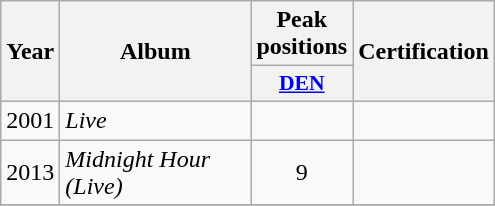<table class="wikitable">
<tr>
<th align="center" rowspan="2" width="10">Year</th>
<th align="center" rowspan="2" width="120">Album</th>
<th align="center" colspan="1" width="20">Peak positions</th>
<th align="center" rowspan="2" width="70">Certification</th>
</tr>
<tr>
<th scope="col" style="width:3em;font-size:90%;"><a href='#'>DEN</a><br></th>
</tr>
<tr>
<td style="text-align:center;">2001</td>
<td><em>Live</em></td>
<td style="text-align:center;"></td>
<td style="text-align:center;"></td>
</tr>
<tr>
<td style="text-align:center;">2013</td>
<td><em>Midnight Hour (Live)</em></td>
<td style="text-align:center;">9</td>
<td style="text-align:center;"></td>
</tr>
<tr>
</tr>
</table>
